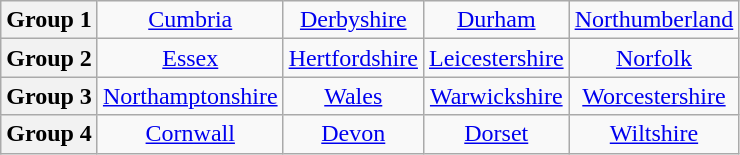<table class="wikitable" style="text-align: center" style="font-size: 95%; border: 1px #aaaaaa solid; border-collapse: collapse; clear:center;">
<tr>
<th>Group 1</th>
<td><a href='#'>Cumbria</a></td>
<td><a href='#'>Derbyshire</a></td>
<td><a href='#'>Durham</a></td>
<td><a href='#'>Northumberland</a></td>
</tr>
<tr>
<th>Group 2</th>
<td><a href='#'>Essex</a></td>
<td><a href='#'>Hertfordshire</a></td>
<td><a href='#'>Leicestershire</a></td>
<td><a href='#'>Norfolk</a></td>
</tr>
<tr>
<th>Group 3</th>
<td><a href='#'>Northamptonshire</a></td>
<td><a href='#'>Wales</a></td>
<td><a href='#'>Warwickshire</a></td>
<td><a href='#'>Worcestershire</a></td>
</tr>
<tr>
<th>Group 4</th>
<td><a href='#'>Cornwall</a></td>
<td><a href='#'>Devon</a></td>
<td><a href='#'>Dorset</a></td>
<td><a href='#'>Wiltshire</a></td>
</tr>
</table>
